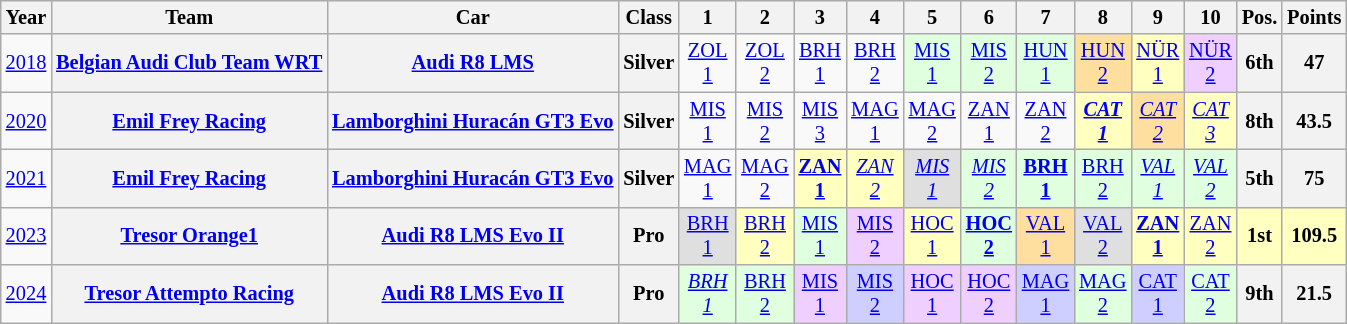<table class="wikitable" border="1" style="text-align:center; font-size:85%;">
<tr>
<th>Year</th>
<th>Team</th>
<th>Car</th>
<th>Class</th>
<th>1</th>
<th>2</th>
<th>3</th>
<th>4</th>
<th>5</th>
<th>6</th>
<th>7</th>
<th>8</th>
<th>9</th>
<th>10</th>
<th>Pos.</th>
<th>Points</th>
</tr>
<tr>
<td><a href='#'>2018</a></td>
<th nowrap><a href='#'>Belgian Audi Club Team WRT</a></th>
<th nowrap><a href='#'>Audi R8 LMS</a></th>
<th>Silver</th>
<td><a href='#'>ZOL<br>1</a></td>
<td><a href='#'>ZOL<br>2</a></td>
<td><a href='#'>BRH<br>1</a></td>
<td><a href='#'>BRH<br>2</a></td>
<td style="background:#dfffdf;"><a href='#'>MIS<br>1</a><br></td>
<td style="background:#dfffdf;"><a href='#'>MIS<br>2</a><br></td>
<td style="background:#dfffdf;"><a href='#'>HUN<br>1</a><br></td>
<td style="background:#ffdf9f;"><a href='#'>HUN<br>2</a><br></td>
<td style="background:#ffffbf;"><a href='#'>NÜR<br>1</a><br></td>
<td style="background:#efcfff;"><a href='#'>NÜR<br>2</a><br></td>
<th>6th</th>
<th>47</th>
</tr>
<tr>
<td><a href='#'>2020</a></td>
<th nowrap><a href='#'>Emil Frey Racing</a></th>
<th nowrap><a href='#'>Lamborghini Huracán GT3 Evo</a></th>
<th>Silver</th>
<td><a href='#'>MIS<br>1</a></td>
<td><a href='#'>MIS<br>2</a></td>
<td><a href='#'>MIS<br>3</a></td>
<td><a href='#'>MAG<br>1</a></td>
<td><a href='#'>MAG<br>2</a></td>
<td><a href='#'>ZAN<br>1</a></td>
<td><a href='#'>ZAN<br>2</a></td>
<td style="background:#ffffbf;"><strong><em><a href='#'>CAT<br>1</a></em></strong><br></td>
<td style="background:#ffdf9f;"><em><a href='#'>CAT<br>2</a></em><br></td>
<td style="background:#ffffbf;"><em><a href='#'>CAT<br>3</a></em><br></td>
<th>8th</th>
<th>43.5</th>
</tr>
<tr>
<td><a href='#'>2021</a></td>
<th nowrap><a href='#'>Emil Frey Racing</a></th>
<th nowrap><a href='#'>Lamborghini Huracán GT3 Evo</a></th>
<th>Silver</th>
<td><a href='#'>MAG<br>1</a></td>
<td><a href='#'>MAG<br>2</a></td>
<td style="background:#FFFFBF;"><strong><a href='#'>ZAN<br>1</a></strong><br></td>
<td style="background:#FFFFBF;"><em><a href='#'>ZAN<br>2</a></em><br></td>
<td style="background:#DFDFDF;"><em><a href='#'>MIS<br>1</a></em><br></td>
<td style="background:#DFFFDF;"><em><a href='#'>MIS<br>2</a></em><br></td>
<td style="background:#DFFFDF;"><strong><a href='#'>BRH<br>1</a></strong><br></td>
<td style="background:#DFFFDF;"><a href='#'>BRH<br>2</a><br></td>
<td style="background:#DFFFDF;"><em><a href='#'>VAL<br>1</a></em><br></td>
<td style="background:#DFFFDF;"><em><a href='#'>VAL<br>2</a></em><br></td>
<th>5th</th>
<th>75</th>
</tr>
<tr>
<td><a href='#'>2023</a></td>
<th nowrap><a href='#'>Tresor Orange1</a></th>
<th nowrap><a href='#'>Audi R8 LMS Evo II</a></th>
<th>Pro</th>
<td style="background:#DFDFDF;"><a href='#'>BRH<br>1</a><br></td>
<td style="background:#FFFFBF;"><a href='#'>BRH<br>2</a><br></td>
<td style="background:#DFFFDF;"><a href='#'>MIS<br>1</a><br></td>
<td style="background:#EFCFFF;"><a href='#'>MIS<br>2</a><br></td>
<td style="background:#FFFFBF;"><a href='#'>HOC<br>1</a><br></td>
<td style="background:#DFFFDF;"><strong><a href='#'>HOC<br>2</a></strong><br></td>
<td style="background:#FFDF9F;"><a href='#'>VAL<br>1</a><br></td>
<td style="background:#DFDFDF;"><a href='#'>VAL<br>2</a><br></td>
<td style="background:#FFFFBF;"><strong><a href='#'>ZAN<br>1</a></strong><br></td>
<td style="background:#FFFFBF;"><a href='#'>ZAN<br>2</a><br></td>
<th style="background:#FFFFBF;">1st</th>
<th style="background:#FFFFBF;">109.5</th>
</tr>
<tr>
<td><a href='#'>2024</a></td>
<th nowrap><a href='#'>Tresor Attempto Racing</a></th>
<th nowrap><a href='#'>Audi R8 LMS Evo II</a></th>
<th>Pro</th>
<td style="background:#DFFFDF;"><em><a href='#'>BRH<br>1</a></em><br></td>
<td style="background:#DFFFDF;"><a href='#'>BRH<br>2</a><br></td>
<td style="background:#EFCFFF;"><a href='#'>MIS<br>1</a><br></td>
<td style="background:#CFCFFF;"><a href='#'>MIS<br>2</a><br></td>
<td style="background:#EFCFFF;"><a href='#'>HOC<br>1</a><br></td>
<td style="background:#EFCFFF;"><a href='#'>HOC<br>2</a><br></td>
<td style="background:#CFCFFF;"><a href='#'>MAG<br>1</a><br></td>
<td style="background:#DFFFDF;"><a href='#'>MAG<br>2</a><br></td>
<td style="background:#CFCFFF;"><a href='#'>CAT<br>1</a><br></td>
<td style="background:#DFFFDF;"><a href='#'>CAT<br>2</a><br></td>
<th>9th</th>
<th>21.5</th>
</tr>
</table>
